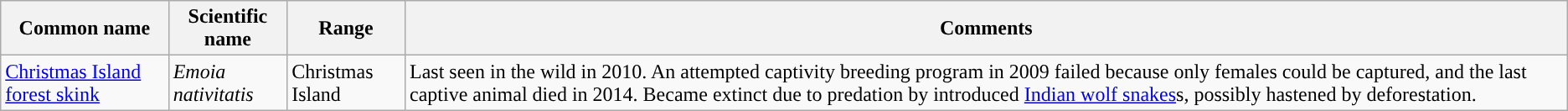<table class="wikitable">
<tr>
<th>Common name</th>
<th>Scientific name</th>
<th>Range</th>
<th class="unsortable">Comments</th>
</tr>
<tr>
<td><a href='#'>Christmas Island forest skink</a></td>
<td><em>Emoia nativitatis</em></td>
<td>Christmas Island</td>
<td>Last seen in the wild in 2010. An attempted captivity breeding program in 2009 failed because only females could be captured, and the last captive animal died in 2014. Became extinct due to predation by introduced <a href='#'>Indian wolf snakes</a>s, possibly hastened by deforestation.</td>
</tr>
</table>
